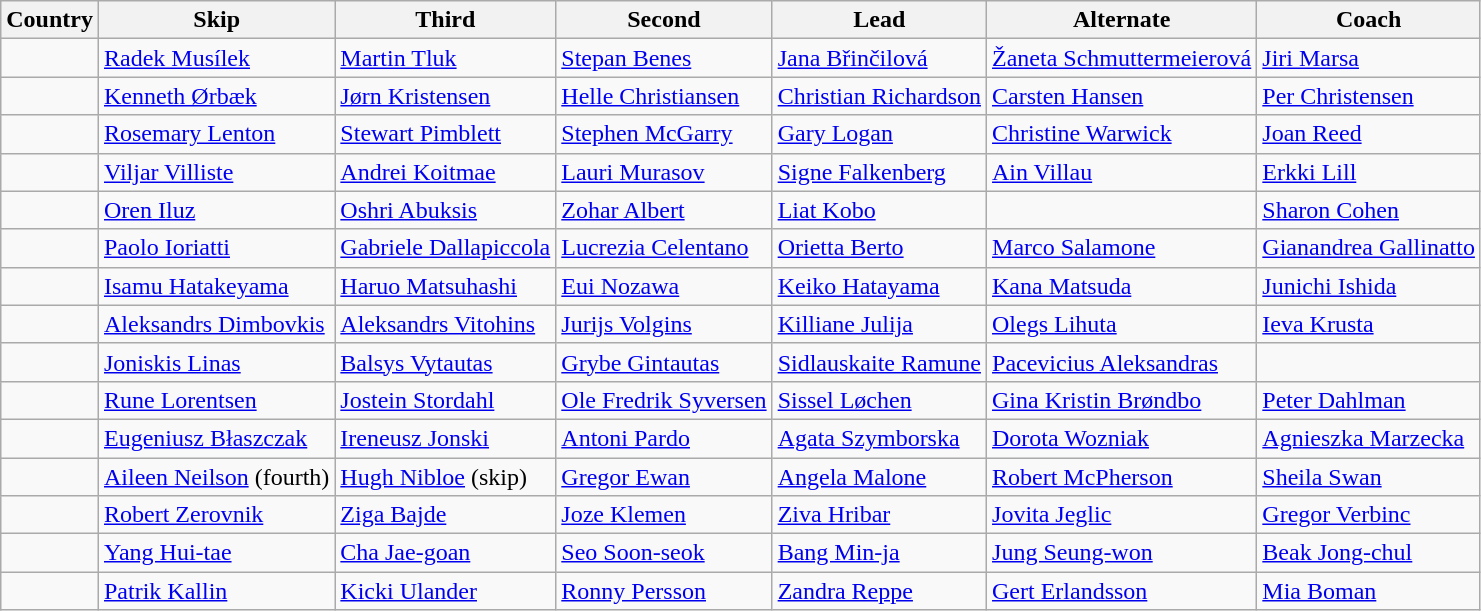<table class="wikitable">
<tr>
<th>Country</th>
<th>Skip</th>
<th>Third</th>
<th>Second</th>
<th>Lead</th>
<th>Alternate</th>
<th>Coach</th>
</tr>
<tr>
<td></td>
<td><a href='#'>Radek Musílek</a></td>
<td><a href='#'>Martin Tluk</a></td>
<td><a href='#'>Stepan Benes</a></td>
<td><a href='#'>Jana Břinčilová</a></td>
<td><a href='#'>Žaneta Schmuttermeierová</a></td>
<td><a href='#'>Jiri Marsa</a></td>
</tr>
<tr>
<td></td>
<td><a href='#'>Kenneth Ørbæk</a></td>
<td><a href='#'>Jørn Kristensen</a></td>
<td><a href='#'>Helle Christiansen</a></td>
<td><a href='#'>Christian Richardson</a></td>
<td><a href='#'>Carsten Hansen</a></td>
<td><a href='#'>Per Christensen</a></td>
</tr>
<tr>
<td></td>
<td><a href='#'>Rosemary Lenton</a></td>
<td><a href='#'>Stewart Pimblett</a></td>
<td><a href='#'>Stephen McGarry</a></td>
<td><a href='#'>Gary Logan</a></td>
<td><a href='#'>Christine Warwick</a></td>
<td><a href='#'>Joan Reed</a></td>
</tr>
<tr>
<td></td>
<td><a href='#'>Viljar Villiste</a></td>
<td><a href='#'>Andrei Koitmae</a></td>
<td><a href='#'>Lauri Murasov</a></td>
<td><a href='#'>Signe Falkenberg</a></td>
<td><a href='#'>Ain Villau</a></td>
<td><a href='#'>Erkki Lill</a></td>
</tr>
<tr>
<td></td>
<td><a href='#'>Oren Iluz</a></td>
<td><a href='#'>Oshri Abuksis</a></td>
<td><a href='#'>Zohar Albert</a></td>
<td><a href='#'>Liat Kobo</a></td>
<td></td>
<td><a href='#'>Sharon Cohen</a></td>
</tr>
<tr>
<td></td>
<td><a href='#'>Paolo Ioriatti</a></td>
<td><a href='#'>Gabriele Dallapiccola</a></td>
<td><a href='#'>Lucrezia Celentano</a></td>
<td><a href='#'>Orietta Berto</a></td>
<td><a href='#'>Marco Salamone</a></td>
<td><a href='#'>Gianandrea Gallinatto</a></td>
</tr>
<tr>
<td></td>
<td><a href='#'>Isamu Hatakeyama</a></td>
<td><a href='#'>Haruo Matsuhashi</a></td>
<td><a href='#'>Eui Nozawa</a></td>
<td><a href='#'>Keiko Hatayama</a></td>
<td><a href='#'>Kana Matsuda</a></td>
<td><a href='#'>Junichi Ishida</a></td>
</tr>
<tr>
<td></td>
<td><a href='#'>Aleksandrs Dimbovkis</a></td>
<td><a href='#'>Aleksandrs Vitohins</a></td>
<td><a href='#'>Jurijs Volgins</a></td>
<td><a href='#'>Killiane Julija</a></td>
<td><a href='#'>Olegs Lihuta</a></td>
<td><a href='#'>Ieva Krusta</a></td>
</tr>
<tr>
<td></td>
<td><a href='#'>Joniskis Linas</a></td>
<td><a href='#'>Balsys Vytautas</a></td>
<td><a href='#'>Grybe Gintautas</a></td>
<td><a href='#'>Sidlauskaite Ramune</a></td>
<td><a href='#'>Pacevicius Aleksandras</a></td>
<td></td>
</tr>
<tr>
<td></td>
<td><a href='#'>Rune Lorentsen</a></td>
<td><a href='#'>Jostein Stordahl</a></td>
<td><a href='#'>Ole Fredrik Syversen</a></td>
<td><a href='#'>Sissel Løchen</a></td>
<td><a href='#'>Gina Kristin Brøndbo</a></td>
<td><a href='#'>Peter Dahlman</a></td>
</tr>
<tr>
<td></td>
<td><a href='#'>Eugeniusz Błaszczak</a></td>
<td><a href='#'>Ireneusz Jonski</a></td>
<td><a href='#'>Antoni Pardo</a></td>
<td><a href='#'>Agata Szymborska</a></td>
<td><a href='#'>Dorota Wozniak</a></td>
<td><a href='#'>Agnieszka Marzecka</a></td>
</tr>
<tr>
<td></td>
<td><a href='#'>Aileen Neilson</a> (fourth)</td>
<td><a href='#'>Hugh Nibloe</a> (skip)</td>
<td><a href='#'>Gregor Ewan</a></td>
<td><a href='#'>Angela Malone</a></td>
<td><a href='#'>Robert McPherson</a></td>
<td><a href='#'>Sheila Swan</a></td>
</tr>
<tr>
<td></td>
<td><a href='#'>Robert Zerovnik</a></td>
<td><a href='#'>Ziga Bajde</a></td>
<td><a href='#'>Joze Klemen</a></td>
<td><a href='#'>Ziva Hribar</a></td>
<td><a href='#'>Jovita Jeglic</a></td>
<td><a href='#'>Gregor Verbinc</a></td>
</tr>
<tr>
<td></td>
<td><a href='#'>Yang Hui-tae</a></td>
<td><a href='#'>Cha Jae-goan</a></td>
<td><a href='#'>Seo Soon-seok</a></td>
<td><a href='#'>Bang Min-ja</a></td>
<td><a href='#'>Jung Seung-won</a></td>
<td><a href='#'>Beak Jong-chul</a></td>
</tr>
<tr>
<td></td>
<td><a href='#'>Patrik Kallin</a></td>
<td><a href='#'>Kicki Ulander</a></td>
<td><a href='#'>Ronny Persson</a></td>
<td><a href='#'>Zandra Reppe</a></td>
<td><a href='#'>Gert Erlandsson</a></td>
<td><a href='#'>Mia Boman</a></td>
</tr>
</table>
